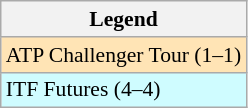<table class=wikitable style=font-size:90%>
<tr>
<th>Legend</th>
</tr>
<tr bgcolor=moccasin>
<td>ATP Challenger Tour (1–1)</td>
</tr>
<tr bgcolor=CFFCFF>
<td>ITF Futures (4–4)</td>
</tr>
</table>
